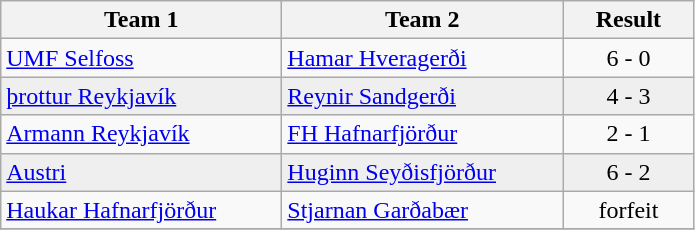<table class="wikitable">
<tr>
<th width="180">Team 1</th>
<th width="180">Team 2</th>
<th width="80">Result</th>
</tr>
<tr>
<td><a href='#'>UMF Selfoss</a></td>
<td><a href='#'>Hamar Hveragerði</a></td>
<td align="center">6 - 0</td>
</tr>
<tr style="background:#EFEFEF">
<td><a href='#'>þrottur Reykjavík</a></td>
<td><a href='#'>Reynir Sandgerði</a></td>
<td align="center">4 - 3</td>
</tr>
<tr>
<td><a href='#'>Armann Reykjavík</a></td>
<td><a href='#'>FH Hafnarfjörður</a></td>
<td align="center">2 - 1</td>
</tr>
<tr style="background:#EFEFEF">
<td><a href='#'>Austri</a></td>
<td><a href='#'>Huginn Seyðisfjörður</a></td>
<td align="center">6 - 2</td>
</tr>
<tr>
<td><a href='#'>Haukar Hafnarfjörður</a></td>
<td><a href='#'>Stjarnan Garðabær</a></td>
<td align="center">forfeit</td>
</tr>
<tr style="background:#EFEFEF">
</tr>
</table>
